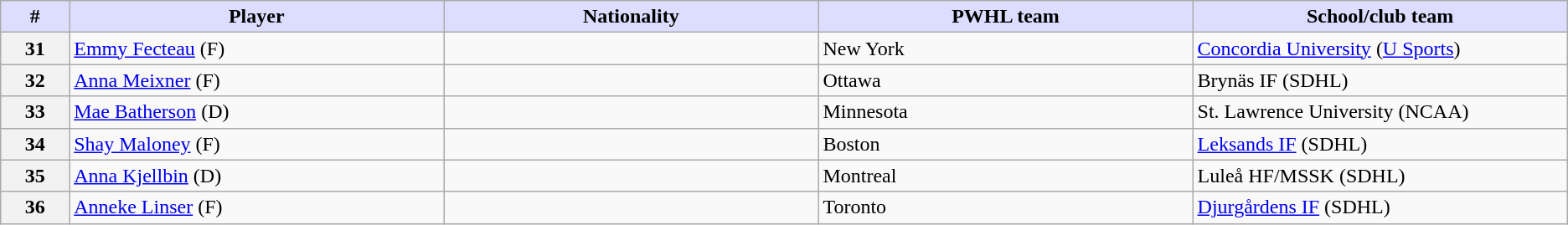<table class="wikitable">
<tr>
<th style="background:#ddf; width:2.75%;">#</th>
<th style="background:#ddf; width:15.0%;">Player</th>
<th style="background:#ddf; width:15.0%;">Nationality</th>
<th style="background:#ddf; width:15.0%;">PWHL team</th>
<th style="background:#ddf; width:15.0%;">School/club team</th>
</tr>
<tr>
<th>31</th>
<td><a href='#'>Emmy Fecteau</a>  (F)</td>
<td></td>
<td>New York</td>
<td><a href='#'>Concordia University</a> (<a href='#'>U Sports</a>)</td>
</tr>
<tr>
<th>32</th>
<td><a href='#'>Anna Meixner</a> (F)</td>
<td></td>
<td>Ottawa</td>
<td>Brynäs IF (SDHL)</td>
</tr>
<tr>
<th>33</th>
<td><a href='#'>Mae Batherson</a> (D)</td>
<td></td>
<td>Minnesota</td>
<td>St. Lawrence University (NCAA)</td>
</tr>
<tr>
<th>34</th>
<td><a href='#'>Shay Maloney</a> (F)</td>
<td></td>
<td>Boston</td>
<td><a href='#'>Leksands IF</a> (SDHL)</td>
</tr>
<tr>
<th>35</th>
<td><a href='#'>Anna Kjellbin</a> (D)</td>
<td></td>
<td>Montreal</td>
<td>Luleå HF/MSSK (SDHL)</td>
</tr>
<tr>
<th>36</th>
<td><a href='#'>Anneke Linser</a> (F)</td>
<td></td>
<td>Toronto</td>
<td><a href='#'>Djurgårdens IF</a> (SDHL)</td>
</tr>
</table>
